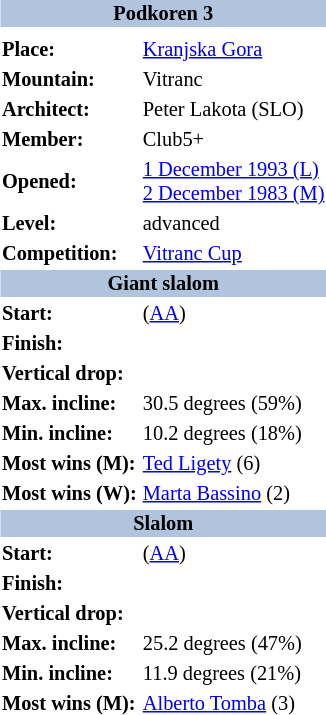<table border=0 class="toccolours float-right" align="right" style="margin:0 0 0.5em 1em; font-size: 85%">
<tr>
<th bgcolor=#b0c4de colspan=2 align="center">Podkoren 3</th>
</tr>
<tr>
<td align="center" colspan=2></td>
</tr>
<tr>
<td><strong>Place:</strong></td>
<td> <a href='#'>Kranjska Gora</a></td>
</tr>
<tr>
<td><strong>Mountain:</strong></td>
<td>Vitranc</td>
</tr>
<tr>
<td><strong>Architect:</strong></td>
<td>Peter Lakota (SLO)</td>
</tr>
<tr>
<td><strong>Member:</strong></td>
<td>Club5+</td>
</tr>
<tr>
<td><strong>Opened:</strong></td>
<td><a href='#'>1 December 1993 (L)<br>2 December 1983 (M)</a></td>
</tr>
<tr>
<td><strong>Level:</strong></td>
<td> advanced</td>
</tr>
<tr>
<td><strong>Competition:</strong></td>
<td><a href='#'>Vitranc Cup</a></td>
</tr>
<tr>
<th bgcolor=#b0c4de colspan=2 align="center">Giant slalom</th>
</tr>
<tr>
<td><strong>Start:</strong></td>
<td> (<a href='#'>AA</a>)</td>
</tr>
<tr>
<td><strong>Finish:</strong></td>
<td></td>
</tr>
<tr>
<td><strong>Vertical drop:</strong></td>
<td></td>
</tr>
<tr>
<td><strong>Max. incline:</strong></td>
<td>30.5 degrees (59%)</td>
</tr>
<tr>
<td><strong>Min. incline:</strong></td>
<td>10.2 degrees (18%)</td>
</tr>
<tr>
<td><strong>Most wins (M):</strong></td>
<td> <a href='#'>Ted Ligety</a> (6)</td>
</tr>
<tr>
<td><strong>Most wins (W):</strong></td>
<td> <a href='#'>Marta Bassino</a> (2)</td>
</tr>
<tr>
<th bgcolor=#b0c4de colspan=2 align="center">Slalom</th>
</tr>
<tr>
<td><strong>Start:</strong></td>
<td> (<a href='#'>AA</a>)</td>
</tr>
<tr>
<td><strong>Finish:</strong></td>
<td></td>
</tr>
<tr>
<td><strong>Vertical drop:</strong></td>
<td></td>
</tr>
<tr>
<td><strong>Max. incline:</strong></td>
<td>25.2 degrees (47%)</td>
</tr>
<tr>
<td><strong>Min. incline:</strong></td>
<td>11.9 degrees (21%)</td>
</tr>
<tr>
<td><strong>Most wins (M):</strong></td>
<td> <a href='#'>Alberto Tomba</a> (3)</td>
</tr>
</table>
